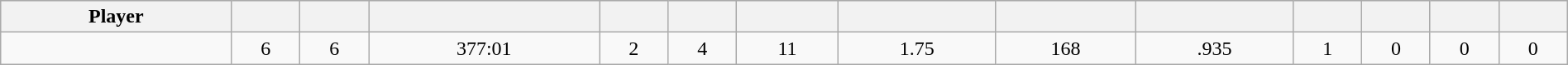<table class="wikitable sortable" style="width:100%; text-align:center;">
<tr style="text-align:center; background:#ddd;">
<th>Player</th>
<th></th>
<th></th>
<th></th>
<th></th>
<th></th>
<th></th>
<th></th>
<th></th>
<th></th>
<th></th>
<th></th>
<th></th>
<th></th>
</tr>
<tr align=center>
<td></td>
<td>6</td>
<td>6</td>
<td>377:01</td>
<td>2</td>
<td>4</td>
<td>11</td>
<td>1.75</td>
<td>168</td>
<td>.935</td>
<td>1</td>
<td>0</td>
<td>0</td>
<td>0</td>
</tr>
</table>
